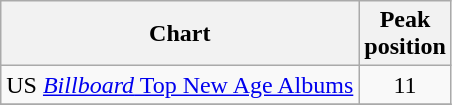<table class="wikitable">
<tr>
<th>Chart</th>
<th>Peak <br>position</th>
</tr>
<tr>
<td>US <a href='#'><em>Billboard</em> Top New Age Albums</a></td>
<td align="center">11</td>
</tr>
<tr>
</tr>
</table>
